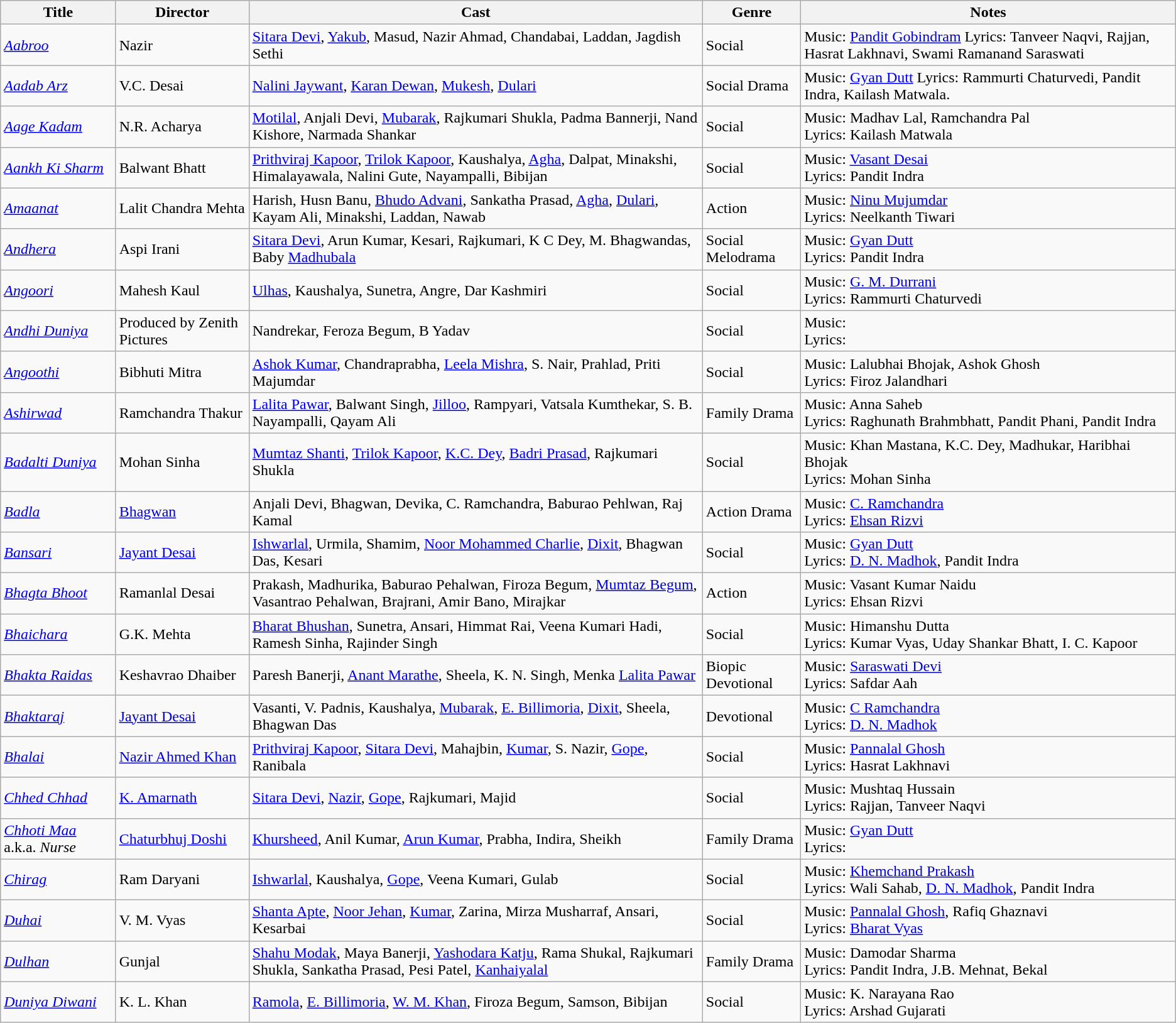<table class="wikitable">
<tr>
<th>Title</th>
<th>Director</th>
<th>Cast</th>
<th>Genre</th>
<th>Notes</th>
</tr>
<tr>
<td><em><a href='#'>Aabroo</a></em></td>
<td>Nazir</td>
<td><a href='#'>Sitara Devi</a>, <a href='#'>Yakub</a>, Masud, Nazir Ahmad, Chandabai, Laddan, Jagdish Sethi</td>
<td>Social</td>
<td>Music: <a href='#'>Pandit Gobindram</a> Lyrics: Tanveer Naqvi, Rajjan, Hasrat Lakhnavi, Swami Ramanand Saraswati</td>
</tr>
<tr>
<td><em><a href='#'>Aadab Arz</a></em></td>
<td>V.C. Desai</td>
<td><a href='#'>Nalini Jaywant</a>, <a href='#'>Karan Dewan</a>, <a href='#'>Mukesh</a>, <a href='#'>Dulari</a></td>
<td>Social Drama</td>
<td>Music: <a href='#'>Gyan Dutt</a> Lyrics:  Rammurti Chaturvedi, Pandit Indra, Kailash Matwala.</td>
</tr>
<tr>
<td><em><a href='#'>Aage Kadam</a></em></td>
<td>N.R. Acharya</td>
<td><a href='#'>Motilal</a>, Anjali Devi, <a href='#'>Mubarak</a>, Rajkumari Shukla, Padma Bannerji, Nand Kishore, Narmada Shankar</td>
<td>Social</td>
<td>Music: Madhav Lal, Ramchandra Pal<br>Lyrics: Kailash Matwala</td>
</tr>
<tr>
<td><em><a href='#'>Aankh Ki Sharm</a></em></td>
<td>Balwant Bhatt</td>
<td><a href='#'>Prithviraj Kapoor</a>, <a href='#'>Trilok Kapoor</a>, Kaushalya, <a href='#'>Agha</a>, Dalpat, Minakshi, Himalayawala, Nalini Gute, Nayampalli, Bibijan</td>
<td>Social</td>
<td>Music: <a href='#'>Vasant Desai</a><br>Lyrics: Pandit Indra</td>
</tr>
<tr>
<td><em><a href='#'>Amaanat</a></em></td>
<td>Lalit Chandra Mehta</td>
<td>Harish, Husn Banu, <a href='#'>Bhudo Advani</a>, Sankatha Prasad, <a href='#'>Agha</a>, <a href='#'>Dulari</a>, Kayam Ali, Minakshi, Laddan, Nawab</td>
<td>Action</td>
<td>Music: <a href='#'>Ninu Mujumdar</a><br>Lyrics: Neelkanth Tiwari</td>
</tr>
<tr>
<td><em><a href='#'>Andhera</a></em></td>
<td>Aspi Irani</td>
<td><a href='#'>Sitara Devi</a>, Arun Kumar, Kesari, Rajkumari, K C Dey, M. Bhagwandas, Baby <a href='#'>Madhubala</a></td>
<td>Social Melodrama</td>
<td>Music: <a href='#'>Gyan Dutt</a><br>Lyrics: Pandit Indra</td>
</tr>
<tr>
<td><em><a href='#'>Angoori</a></em></td>
<td>Mahesh Kaul</td>
<td><a href='#'>Ulhas</a>, Kaushalya, Sunetra, Angre, Dar Kashmiri</td>
<td>Social</td>
<td>Music: <a href='#'>G. M. Durrani</a><br>Lyrics: Rammurti Chaturvedi</td>
</tr>
<tr>
<td><em><a href='#'>Andhi Duniya</a></em></td>
<td>Produced by Zenith Pictures</td>
<td>Nandrekar, Feroza Begum, B Yadav</td>
<td>Social</td>
<td>Music: <br>Lyrics:</td>
</tr>
<tr>
<td><em><a href='#'>Angoothi</a></em></td>
<td>Bibhuti Mitra</td>
<td><a href='#'>Ashok Kumar</a>, Chandraprabha, <a href='#'>Leela Mishra</a>, S. Nair, Prahlad, Priti Majumdar</td>
<td>Social</td>
<td>Music: Lalubhai Bhojak, Ashok Ghosh<br>Lyrics:  Firoz Jalandhari</td>
</tr>
<tr>
<td><em><a href='#'>Ashirwad</a></em></td>
<td>Ramchandra Thakur</td>
<td><a href='#'>Lalita Pawar</a>, Balwant Singh, <a href='#'>Jilloo</a>, Rampyari, Vatsala Kumthekar, S. B. Nayampalli, Qayam Ali</td>
<td>Family Drama</td>
<td>Music: Anna Saheb<br>Lyrics: Raghunath Brahmbhatt, Pandit Phani, Pandit Indra</td>
</tr>
<tr>
<td><em><a href='#'>Badalti Duniya</a></em></td>
<td>Mohan Sinha</td>
<td><a href='#'>Mumtaz Shanti</a>, <a href='#'>Trilok Kapoor</a>, <a href='#'>K.C. Dey</a>, <a href='#'>Badri Prasad</a>, Rajkumari Shukla</td>
<td>Social</td>
<td>Music: Khan Mastana, K.C. Dey, Madhukar, Haribhai Bhojak<br>Lyrics: Mohan Sinha</td>
</tr>
<tr>
<td><em><a href='#'>Badla</a></em></td>
<td><a href='#'>Bhagwan</a></td>
<td>Anjali Devi, Bhagwan, Devika, C. Ramchandra, Baburao Pehlwan, Raj Kamal</td>
<td>Action Drama</td>
<td>Music: <a href='#'>C. Ramchandra</a><br>Lyrics: <a href='#'>Ehsan Rizvi</a></td>
</tr>
<tr>
<td><em><a href='#'>Bansari</a></em></td>
<td><a href='#'>Jayant Desai</a></td>
<td><a href='#'>Ishwarlal</a>, Urmila, Shamim, <a href='#'>Noor Mohammed Charlie</a>, <a href='#'>Dixit</a>, Bhagwan Das, Kesari</td>
<td>Social</td>
<td>Music: <a href='#'>Gyan Dutt</a><br>Lyrics:  <a href='#'>D. N. Madhok</a>, Pandit Indra</td>
</tr>
<tr>
<td><em><a href='#'>Bhagta Bhoot</a></em></td>
<td>Ramanlal Desai</td>
<td>Prakash, Madhurika, Baburao Pehalwan, Firoza Begum, <a href='#'>Mumtaz Begum</a>, Vasantrao Pehalwan, Brajrani, Amir Bano, Mirajkar</td>
<td>Action</td>
<td>Music: Vasant Kumar Naidu <br>Lyrics:  Ehsan Rizvi</td>
</tr>
<tr>
<td><em><a href='#'>Bhaichara</a></em></td>
<td>G.K. Mehta</td>
<td><a href='#'>Bharat Bhushan</a>, Sunetra, Ansari, Himmat Rai, Veena Kumari Hadi, Ramesh Sinha, Rajinder Singh</td>
<td>Social</td>
<td>Music: Himanshu Dutta<br>Lyrics:  Kumar Vyas, Uday Shankar Bhatt, I. C. Kapoor</td>
</tr>
<tr>
<td><em><a href='#'>Bhakta Raidas</a></em></td>
<td>Keshavrao Dhaiber</td>
<td>Paresh Banerji, <a href='#'>Anant Marathe</a>, Sheela,  K. N. Singh, Menka  <a href='#'>Lalita Pawar</a></td>
<td>Biopic Devotional</td>
<td>Music: <a href='#'>Saraswati Devi</a><br>Lyrics: Safdar Aah</td>
</tr>
<tr>
<td><em><a href='#'>Bhaktaraj</a></em></td>
<td><a href='#'>Jayant Desai</a></td>
<td>Vasanti, V. Padnis, Kaushalya, <a href='#'>Mubarak</a>, <a href='#'>E. Billimoria</a>, <a href='#'>Dixit</a>, Sheela, Bhagwan Das</td>
<td>Devotional</td>
<td>Music: <a href='#'>C Ramchandra</a><br>Lyrics: <a href='#'>D. N. Madhok</a></td>
</tr>
<tr>
<td><em><a href='#'>Bhalai</a></em></td>
<td><a href='#'>Nazir Ahmed Khan</a></td>
<td><a href='#'>Prithviraj Kapoor</a>, <a href='#'>Sitara Devi</a>, Mahajbin, <a href='#'>Kumar</a>, S. Nazir, <a href='#'>Gope</a>, Ranibala</td>
<td>Social</td>
<td>Music: <a href='#'>Pannalal Ghosh</a><br>Lyrics:  Hasrat Lakhnavi</td>
</tr>
<tr>
<td><em><a href='#'>Chhed Chhad</a></em></td>
<td><a href='#'>K. Amarnath</a></td>
<td><a href='#'>Sitara Devi</a>, <a href='#'>Nazir</a>, <a href='#'>Gope</a>, Rajkumari, Majid</td>
<td>Social</td>
<td>Music: Mushtaq Hussain<br>Lyrics:  Rajjan, Tanveer Naqvi</td>
</tr>
<tr>
<td><em><a href='#'>Chhoti Maa</a></em> a.k.a. <em>Nurse</em></td>
<td><a href='#'>Chaturbhuj Doshi</a></td>
<td><a href='#'>Khursheed</a>, Anil Kumar, <a href='#'>Arun Kumar</a>, Prabha, Indira, Sheikh</td>
<td>Family Drama</td>
<td>Music: <a href='#'>Gyan Dutt</a><br>Lyrics:</td>
</tr>
<tr>
<td><em><a href='#'>Chirag</a></em></td>
<td>Ram Daryani</td>
<td><a href='#'>Ishwarlal</a>, Kaushalya, <a href='#'>Gope</a>, Veena Kumari, Gulab</td>
<td>Social</td>
<td>Music: <a href='#'>Khemchand Prakash</a><br>Lyrics: Wali Sahab, <a href='#'>D. N. Madhok</a>, Pandit Indra</td>
</tr>
<tr>
<td><em><a href='#'>Duhai</a></em></td>
<td>V. M. Vyas</td>
<td><a href='#'>Shanta Apte</a>, <a href='#'>Noor Jehan</a>, <a href='#'>Kumar</a>, Zarina, Mirza Musharraf, Ansari, Kesarbai</td>
<td>Social</td>
<td>Music: <a href='#'>Pannalal Ghosh</a>, Rafiq Ghaznavi<br>Lyrics:  <a href='#'>Bharat Vyas</a></td>
</tr>
<tr>
<td><em><a href='#'>Dulhan</a></em></td>
<td>Gunjal</td>
<td><a href='#'>Shahu Modak</a>, Maya Banerji, <a href='#'>Yashodara Katju</a>, Rama Shukal, Rajkumari Shukla, Sankatha Prasad, Pesi Patel, <a href='#'>Kanhaiyalal</a></td>
<td>Family Drama</td>
<td>Music: Damodar Sharma<br>Lyrics: Pandit Indra,  J.B. Mehnat, Bekal</td>
</tr>
<tr>
<td><em><a href='#'>Duniya Diwani</a></em></td>
<td>K. L. Khan</td>
<td><a href='#'>Ramola</a>, <a href='#'>E. Billimoria</a>, <a href='#'>W. M. Khan</a>, Firoza Begum, Samson, Bibijan</td>
<td>Social</td>
<td>Music: K. Narayana Rao<br>Lyrics: Arshad Gujarati</td>
</tr>
</table>
